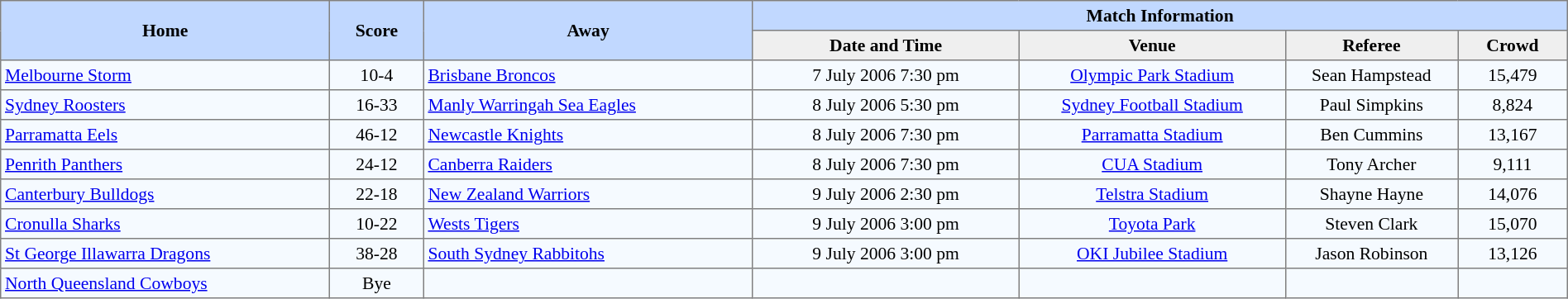<table border=1 style="border-collapse:collapse; font-size:90%;" cellpadding=3 cellspacing=0 width=100%>
<tr bgcolor=#C1D8FF>
<th rowspan=2 width=21%>Home</th>
<th rowspan=2 width=6%>Score</th>
<th rowspan=2 width=21%>Away</th>
<th colspan=6>Match Information</th>
</tr>
<tr bgcolor=#EFEFEF>
<th width=17%>Date and Time</th>
<th width=17%>Venue</th>
<th width=11%>Referee</th>
<th width=7%>Crowd</th>
</tr>
<tr align=center bgcolor=#F5FAFF>
<td align=left> <a href='#'>Melbourne Storm</a></td>
<td>10-4</td>
<td align=left> <a href='#'>Brisbane Broncos</a></td>
<td>7 July 2006 7:30 pm</td>
<td><a href='#'>Olympic Park Stadium</a></td>
<td>Sean Hampstead</td>
<td>15,479</td>
</tr>
<tr align=center bgcolor=#F5FAFF>
<td align=left> <a href='#'>Sydney Roosters</a></td>
<td>16-33</td>
<td align=left> <a href='#'>Manly Warringah Sea Eagles</a></td>
<td>8 July 2006 5:30 pm</td>
<td><a href='#'>Sydney Football Stadium</a></td>
<td>Paul Simpkins</td>
<td>8,824</td>
</tr>
<tr align=center bgcolor=#F5FAFF>
<td align=left> <a href='#'>Parramatta Eels</a></td>
<td>46-12</td>
<td align=left> <a href='#'>Newcastle Knights</a></td>
<td>8 July 2006 7:30 pm</td>
<td><a href='#'>Parramatta Stadium</a></td>
<td>Ben Cummins</td>
<td>13,167</td>
</tr>
<tr align=center bgcolor=#F5FAFF>
<td align=left> <a href='#'>Penrith Panthers</a></td>
<td>24-12</td>
<td align=left> <a href='#'>Canberra Raiders</a></td>
<td>8 July 2006 7:30 pm</td>
<td><a href='#'>CUA Stadium</a></td>
<td>Tony Archer</td>
<td>9,111</td>
</tr>
<tr align=center bgcolor=#F5FAFF>
<td align=left> <a href='#'>Canterbury Bulldogs</a></td>
<td>22-18</td>
<td align=left> <a href='#'>New Zealand Warriors</a></td>
<td>9 July 2006 2:30 pm</td>
<td><a href='#'>Telstra Stadium</a></td>
<td>Shayne Hayne</td>
<td>14,076</td>
</tr>
<tr align=center bgcolor=#F5FAFF>
<td align=left> <a href='#'>Cronulla Sharks</a></td>
<td>10-22</td>
<td align=left> <a href='#'>Wests Tigers</a></td>
<td>9 July 2006 3:00 pm</td>
<td><a href='#'>Toyota Park</a></td>
<td>Steven Clark</td>
<td>15,070</td>
</tr>
<tr align=center bgcolor=#F5FAFF>
<td align=left> <a href='#'>St George Illawarra Dragons</a></td>
<td>38-28</td>
<td align=left> <a href='#'>South Sydney Rabbitohs</a></td>
<td>9 July 2006 3:00 pm</td>
<td><a href='#'>OKI Jubilee Stadium</a></td>
<td>Jason Robinson</td>
<td>13,126</td>
</tr>
<tr align=center bgcolor=#F5FAFF>
<td align=left> <a href='#'>North Queensland Cowboys</a></td>
<td>Bye</td>
<td></td>
<td></td>
<td></td>
<td></td>
<td></td>
</tr>
</table>
